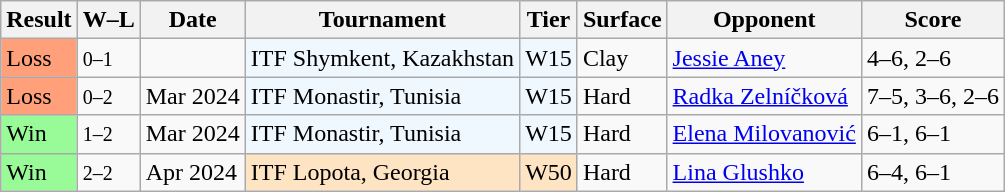<table class="sortable wikitable">
<tr>
<th>Result</th>
<th class="unsortable">W–L</th>
<th>Date</th>
<th>Tournament</th>
<th>Tier</th>
<th>Surface</th>
<th>Opponent</th>
<th class="unsortable">Score</th>
</tr>
<tr>
<td style="background:#ffa07a">Loss</td>
<td><small>0–1</small></td>
<td></td>
<td style="background:#f0f8ff;">ITF Shymkent, Kazakhstan</td>
<td style="background:#f0f8ff;">W15</td>
<td>Clay</td>
<td> <a href='#'>Jessie Aney</a></td>
<td>4–6, 2–6</td>
</tr>
<tr>
<td style="background:#ffa07a">Loss</td>
<td><small>0–2</small></td>
<td>Mar 2024</td>
<td style="background:#f0f8ff;">ITF Monastir, Tunisia</td>
<td style="background:#f0f8ff;">W15</td>
<td>Hard</td>
<td> <a href='#'>Radka Zelníčková</a></td>
<td>7–5, 3–6, 2–6</td>
</tr>
<tr>
<td style="background:#98fb98;">Win</td>
<td><small>1–2</small></td>
<td>Mar 2024</td>
<td style="background:#f0f8ff;">ITF Monastir, Tunisia</td>
<td style="background:#f0f8ff;">W15</td>
<td>Hard</td>
<td> <a href='#'>Elena Milovanović</a></td>
<td>6–1, 6–1</td>
</tr>
<tr>
<td bgcolor=98FB98>Win</td>
<td><small>2–2</small></td>
<td>Apr 2024</td>
<td style="background:#ffe4c4;">ITF Lopota, Georgia</td>
<td style="background:#ffe4c4;">W50</td>
<td>Hard</td>
<td> <a href='#'>Lina Glushko</a></td>
<td>6–4, 6–1</td>
</tr>
</table>
